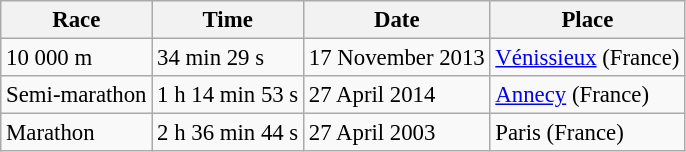<table class="wikitable" style="border-collapse: collapse; font-size: 95%;">
<tr>
<th scope=col>Race</th>
<th scope=col>Time</th>
<th scope=col>Date</th>
<th scope=col>Place</th>
</tr>
<tr>
<td>10 000 m</td>
<td>34 min 29 s</td>
<td>17 November 2013</td>
<td><a href='#'>Vénissieux</a> (France)</td>
</tr>
<tr>
<td>Semi-marathon</td>
<td>1 h 14 min 53 s</td>
<td>27 April 2014</td>
<td><a href='#'>Annecy</a> (France)</td>
</tr>
<tr>
<td>Marathon</td>
<td>2 h 36 min 44 s</td>
<td>27 April 2003</td>
<td>Paris (France)</td>
</tr>
</table>
